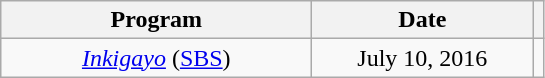<table class="wikitable" style="text-align:center">
<tr>
<th width="200">Program</th>
<th width="140">Date</th>
<th></th>
</tr>
<tr>
<td><em><a href='#'>Inkigayo</a></em> (<a href='#'>SBS</a>)</td>
<td>July 10, 2016</td>
<td></td>
</tr>
</table>
